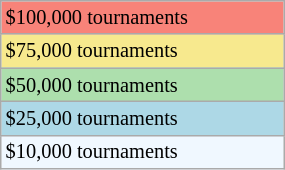<table class="wikitable" style="font-size:85%;" width=15%>
<tr style="background:#f88379;">
<td>$100,000 tournaments</td>
</tr>
<tr style="background:#f7e98e;">
<td>$75,000 tournaments</td>
</tr>
<tr style="background:#addfad;">
<td>$50,000 tournaments</td>
</tr>
<tr style="background:lightblue;">
<td>$25,000 tournaments</td>
</tr>
<tr style="background:#f0f8ff;">
<td>$10,000 tournaments</td>
</tr>
</table>
